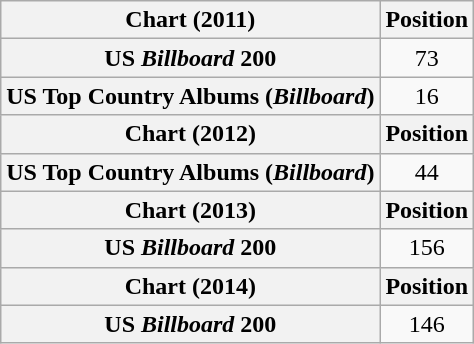<table class="wikitable plainrowheaders">
<tr>
<th scope="col">Chart (2011)</th>
<th scope="col">Position</th>
</tr>
<tr>
<th scope="row">US <em>Billboard</em> 200</th>
<td align="center">73</td>
</tr>
<tr>
<th scope="row">US Top Country Albums (<em>Billboard</em>)</th>
<td align="center">16</td>
</tr>
<tr>
<th>Chart (2012)</th>
<th>Position</th>
</tr>
<tr>
<th scope="row">US Top Country Albums (<em>Billboard</em>)</th>
<td align="center">44</td>
</tr>
<tr>
<th>Chart (2013)</th>
<th>Position</th>
</tr>
<tr>
<th scope="row">US <em>Billboard</em> 200</th>
<td align="center">156</td>
</tr>
<tr>
<th>Chart (2014)</th>
<th>Position</th>
</tr>
<tr>
<th scope="row">US <em>Billboard</em> 200</th>
<td align="center">146</td>
</tr>
</table>
